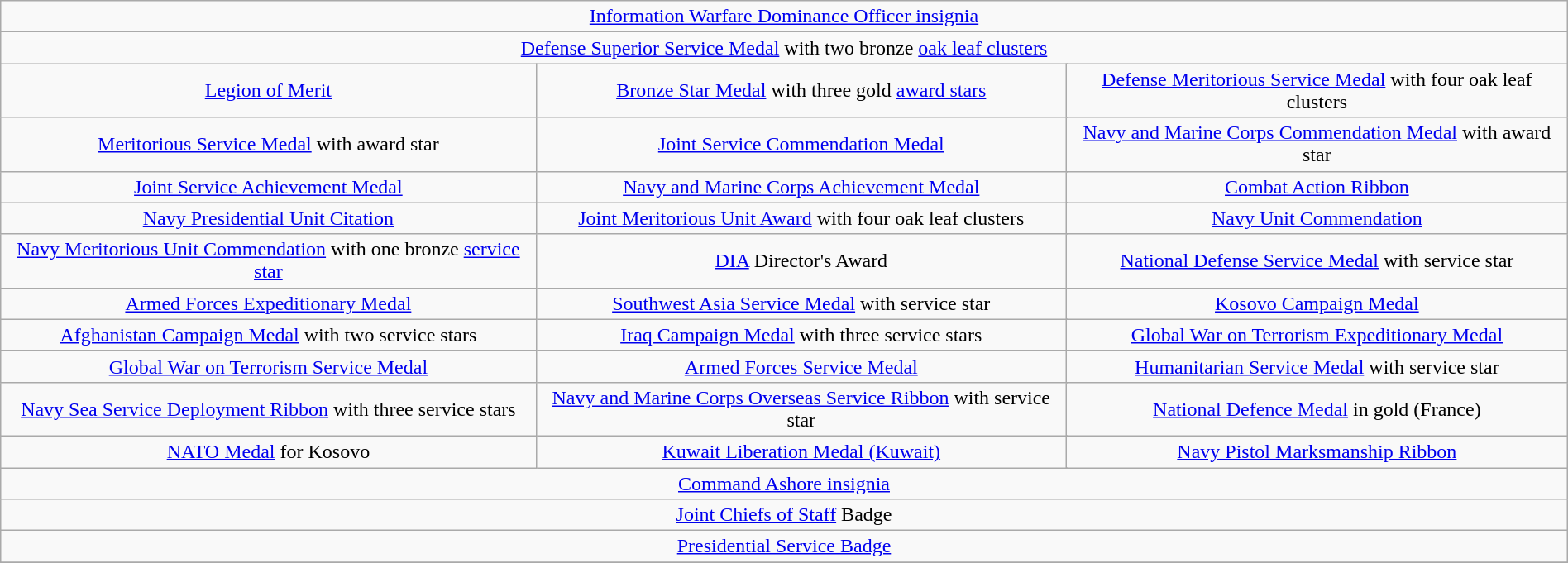<table class="wikitable" style="margin:1em auto; text-align:center;">
<tr>
<td colspan="6"><a href='#'>Information Warfare Dominance Officer insignia</a></td>
</tr>
<tr>
<td colspan="6"><a href='#'>Defense Superior Service Medal</a> with two bronze <a href='#'>oak leaf clusters</a></td>
</tr>
<tr>
<td colspan="2"><a href='#'>Legion of Merit</a></td>
<td colspan="2"><a href='#'>Bronze Star Medal</a> with three gold <a href='#'>award stars</a></td>
<td colspan="2"><a href='#'>Defense Meritorious Service Medal</a> with four oak leaf clusters</td>
</tr>
<tr>
<td colspan="2"><a href='#'>Meritorious Service Medal</a> with award star</td>
<td colspan="2"><a href='#'>Joint Service Commendation Medal</a></td>
<td colspan="2"><a href='#'>Navy and Marine Corps Commendation Medal</a> with award star</td>
</tr>
<tr>
<td colspan="2"><a href='#'>Joint Service Achievement Medal</a></td>
<td colspan="2"><a href='#'>Navy and Marine Corps Achievement Medal</a></td>
<td colspan="2"><a href='#'>Combat Action Ribbon</a></td>
</tr>
<tr>
<td colspan="2"><a href='#'>Navy Presidential Unit Citation</a></td>
<td colspan="2"><a href='#'>Joint Meritorious Unit Award</a> with four oak leaf clusters</td>
<td colspan="2"><a href='#'>Navy Unit Commendation</a></td>
</tr>
<tr>
<td colspan="2"><a href='#'>Navy Meritorious Unit Commendation</a> with one bronze <a href='#'>service star</a></td>
<td colspan="2"><a href='#'>DIA</a> Director's Award</td>
<td colspan="2"><a href='#'>National Defense Service Medal</a> with service star</td>
</tr>
<tr>
<td colspan="2"><a href='#'>Armed Forces Expeditionary Medal</a></td>
<td colspan="2"><a href='#'>Southwest Asia Service Medal</a> with service star</td>
<td colspan="2"><a href='#'>Kosovo Campaign Medal</a></td>
</tr>
<tr>
<td colspan="2"><a href='#'>Afghanistan Campaign Medal</a> with two service stars</td>
<td colspan="2"><a href='#'>Iraq Campaign Medal</a> with three service stars</td>
<td colspan="2"><a href='#'>Global War on Terrorism Expeditionary Medal</a></td>
</tr>
<tr>
<td colspan="2"><a href='#'>Global War on Terrorism Service Medal</a></td>
<td colspan="2"><a href='#'>Armed Forces Service Medal</a></td>
<td colspan="2"><a href='#'>Humanitarian Service Medal</a> with service star</td>
</tr>
<tr>
<td colspan="2"><a href='#'>Navy Sea Service Deployment Ribbon</a> with three service stars</td>
<td colspan="2"><a href='#'>Navy and Marine Corps Overseas Service Ribbon</a> with service star</td>
<td colspan="2"><a href='#'>National Defence Medal</a> in gold (France)</td>
</tr>
<tr>
<td colspan="2"><a href='#'>NATO Medal</a> for Kosovo</td>
<td colspan="2"><a href='#'>Kuwait Liberation Medal (Kuwait)</a></td>
<td colspan="2"><a href='#'>Navy Pistol Marksmanship Ribbon</a></td>
</tr>
<tr>
<td colspan="6"><a href='#'>Command Ashore insignia</a></td>
</tr>
<tr>
<td colspan="6"><a href='#'>Joint Chiefs of Staff</a> Badge</td>
</tr>
<tr>
<td colspan="6"><a href='#'>Presidential Service Badge</a></td>
</tr>
<tr>
</tr>
</table>
